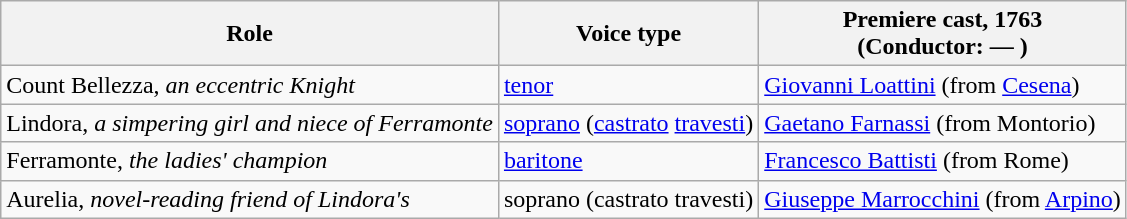<table class="wikitable">
<tr>
<th>Role</th>
<th>Voice type</th>
<th>Premiere cast, 1763 <br>(Conductor: — )</th>
</tr>
<tr>
<td>Count Bellezza, <em>an eccentric Knight</em></td>
<td><a href='#'>tenor</a></td>
<td><a href='#'>Giovanni Loattini</a> (from <a href='#'>Cesena</a>)</td>
</tr>
<tr>
<td>Lindora, <em>a simpering girl and niece of Ferramonte</em></td>
<td><a href='#'>soprano</a> (<a href='#'>castrato</a> <a href='#'>travesti</a>)</td>
<td><a href='#'>Gaetano Farnassi</a> (from Montorio)</td>
</tr>
<tr>
<td>Ferramonte, <em>the ladies' champion</em></td>
<td><a href='#'>baritone</a></td>
<td><a href='#'>Francesco Battisti</a> (from Rome)</td>
</tr>
<tr>
<td>Aurelia, <em>novel-reading friend of Lindora's</em></td>
<td>soprano (castrato travesti)</td>
<td><a href='#'>Giuseppe Marrocchini</a> (from <a href='#'>Arpino</a>)</td>
</tr>
</table>
